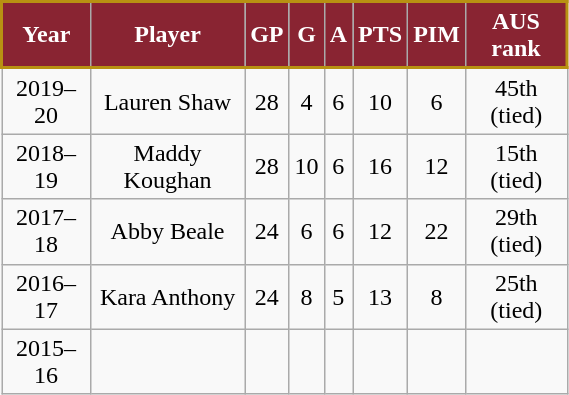<table class="wikitable" width="30%">
<tr align="center"  style=" background:#892432;color:white;border: 2px solid #B89112">
<td><strong>Year</strong></td>
<td><strong>Player</strong></td>
<td><strong>GP</strong></td>
<td><strong>G</strong></td>
<td><strong>A</strong></td>
<td><strong>PTS</strong></td>
<td><strong>PIM</strong></td>
<td><strong>AUS rank</strong></td>
</tr>
<tr align="center" bgcolor="">
<td>2019–20</td>
<td>Lauren Shaw</td>
<td>28</td>
<td>4</td>
<td>6</td>
<td>10</td>
<td>6</td>
<td>45th (tied)</td>
</tr>
<tr align="center" bgcolor="">
<td>2018–19</td>
<td>Maddy Koughan</td>
<td>28</td>
<td>10</td>
<td>6</td>
<td>16</td>
<td>12</td>
<td>15th (tied)</td>
</tr>
<tr align="center" bgcolor="">
<td>2017–18</td>
<td>Abby Beale</td>
<td>24</td>
<td>6</td>
<td>6</td>
<td>12</td>
<td>22</td>
<td>29th (tied)</td>
</tr>
<tr align="center" bgcolor="">
<td>2016–17</td>
<td>Kara Anthony</td>
<td>24</td>
<td>8</td>
<td>5</td>
<td>13</td>
<td>8</td>
<td>25th (tied)</td>
</tr>
<tr align="center" bgcolor="">
<td>2015–16</td>
<td></td>
<td></td>
<td></td>
<td></td>
<td></td>
<td></td>
<td></td>
</tr>
</table>
